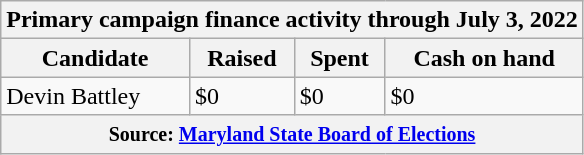<table class="wikitable sortable">
<tr>
<th colspan="4">Primary campaign finance activity through July 3, 2022</th>
</tr>
<tr>
<th>Candidate</th>
<th>Raised</th>
<th>Spent</th>
<th>Cash on hand</th>
</tr>
<tr>
<td data-sort-value="Battley, Devin">Devin Battley</td>
<td>$0</td>
<td>$0</td>
<td>$0</td>
</tr>
<tr>
<th colspan="4"><small>Source: <a href='#'>Maryland State Board of Elections</a></small></th>
</tr>
</table>
